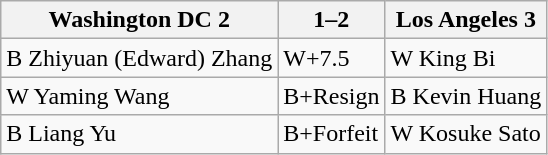<table class="wikitable">
<tr>
<th>Washington DC 2</th>
<th>1–2</th>
<th>Los Angeles 3</th>
</tr>
<tr>
<td>B Zhiyuan (Edward) Zhang</td>
<td>W+7.5</td>
<td>W King Bi</td>
</tr>
<tr>
<td>W Yaming Wang</td>
<td>B+Resign</td>
<td>B Kevin Huang</td>
</tr>
<tr>
<td>B Liang Yu</td>
<td>B+Forfeit</td>
<td>W Kosuke Sato</td>
</tr>
</table>
